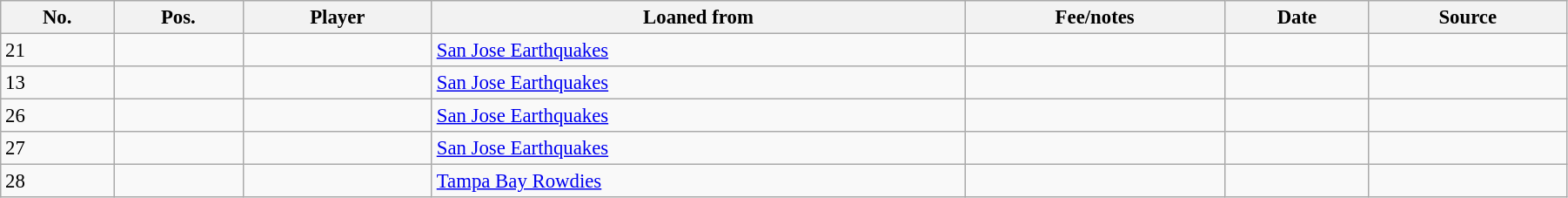<table class="wikitable sortable" style="width:95%; text-align:center; font-size:95%; text-align:left;">
<tr>
<th><strong>No.</strong></th>
<th><strong>Pos.</strong></th>
<th><strong>Player</strong></th>
<th><strong>Loaned from</strong></th>
<th><strong>Fee/notes</strong></th>
<th><strong>Date</strong></th>
<th><strong>Source</strong></th>
</tr>
<tr>
<td>21</td>
<td></td>
<td></td>
<td> <a href='#'>San Jose Earthquakes</a></td>
<td align=center></td>
<td></td>
<td align=center></td>
</tr>
<tr>
<td>13</td>
<td></td>
<td></td>
<td> <a href='#'>San Jose Earthquakes</a></td>
<td align=center></td>
<td></td>
<td align=center></td>
</tr>
<tr>
<td>26</td>
<td></td>
<td></td>
<td> <a href='#'>San Jose Earthquakes</a></td>
<td align=center></td>
<td></td>
<td align=center></td>
</tr>
<tr>
<td>27</td>
<td></td>
<td></td>
<td> <a href='#'>San Jose Earthquakes</a></td>
<td align=center></td>
<td></td>
<td align=center></td>
</tr>
<tr>
<td>28</td>
<td></td>
<td></td>
<td> <a href='#'>Tampa Bay Rowdies</a></td>
<td align=center></td>
<td></td>
<td align=center></td>
</tr>
</table>
